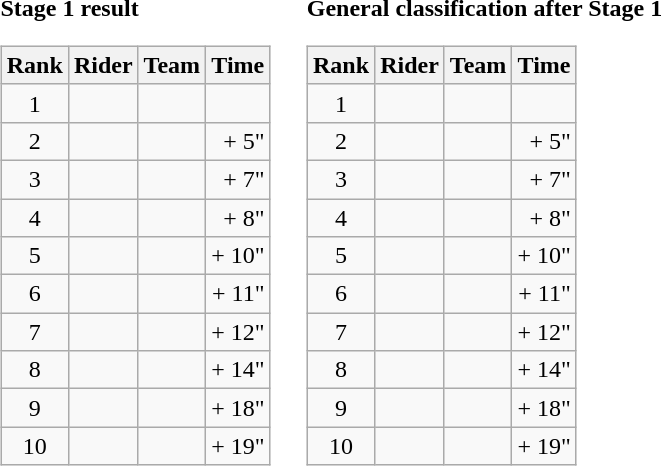<table>
<tr>
<td><strong>Stage 1 result</strong><br><table class="wikitable">
<tr>
<th scope="col">Rank</th>
<th scope="col">Rider</th>
<th scope="col">Team</th>
<th scope="col">Time</th>
</tr>
<tr>
<td style="text-align:center;">1</td>
<td></td>
<td></td>
<td style="text-align:right;"></td>
</tr>
<tr>
<td style="text-align:center;">2</td>
<td></td>
<td></td>
<td style="text-align:right;">+ 5"</td>
</tr>
<tr>
<td style="text-align:center;">3</td>
<td></td>
<td></td>
<td style="text-align:right;">+ 7"</td>
</tr>
<tr>
<td style="text-align:center;">4</td>
<td></td>
<td></td>
<td style="text-align:right;">+ 8"</td>
</tr>
<tr>
<td style="text-align:center;">5</td>
<td></td>
<td></td>
<td style="text-align:right;">+ 10"</td>
</tr>
<tr>
<td style="text-align:center;">6</td>
<td></td>
<td></td>
<td style="text-align:right;">+ 11"</td>
</tr>
<tr>
<td style="text-align:center;">7</td>
<td></td>
<td></td>
<td style="text-align:right;">+ 12"</td>
</tr>
<tr>
<td style="text-align:center;">8</td>
<td></td>
<td></td>
<td style="text-align:right;">+ 14"</td>
</tr>
<tr>
<td style="text-align:center;">9</td>
<td></td>
<td></td>
<td style="text-align:right;">+ 18"</td>
</tr>
<tr>
<td style="text-align:center;">10</td>
<td></td>
<td></td>
<td style="text-align:right;">+ 19"</td>
</tr>
</table>
</td>
<td></td>
<td><strong>General classification after Stage 1</strong><br><table class="wikitable">
<tr>
<th scope="col">Rank</th>
<th scope="col">Rider</th>
<th scope="col">Team</th>
<th scope="col">Time</th>
</tr>
<tr>
<td style="text-align:center;">1</td>
<td> </td>
<td></td>
<td style="text-align:right;"></td>
</tr>
<tr>
<td style="text-align:center;">2</td>
<td></td>
<td></td>
<td style="text-align:right;">+ 5"</td>
</tr>
<tr>
<td style="text-align:center;">3</td>
<td></td>
<td></td>
<td style="text-align:right;">+ 7"</td>
</tr>
<tr>
<td style="text-align:center;">4</td>
<td></td>
<td></td>
<td style="text-align:right;">+ 8"</td>
</tr>
<tr>
<td style="text-align:center;">5</td>
<td></td>
<td></td>
<td style="text-align:right;">+ 10"</td>
</tr>
<tr>
<td style="text-align:center;">6</td>
<td></td>
<td></td>
<td style="text-align:right;">+ 11"</td>
</tr>
<tr>
<td style="text-align:center;">7</td>
<td></td>
<td></td>
<td style="text-align:right;">+ 12"</td>
</tr>
<tr>
<td style="text-align:center;">8</td>
<td></td>
<td></td>
<td style="text-align:right;">+ 14"</td>
</tr>
<tr>
<td style="text-align:center;">9</td>
<td></td>
<td></td>
<td style="text-align:right;">+ 18"</td>
</tr>
<tr>
<td style="text-align:center;">10</td>
<td></td>
<td></td>
<td style="text-align:right;">+ 19"</td>
</tr>
</table>
</td>
</tr>
</table>
